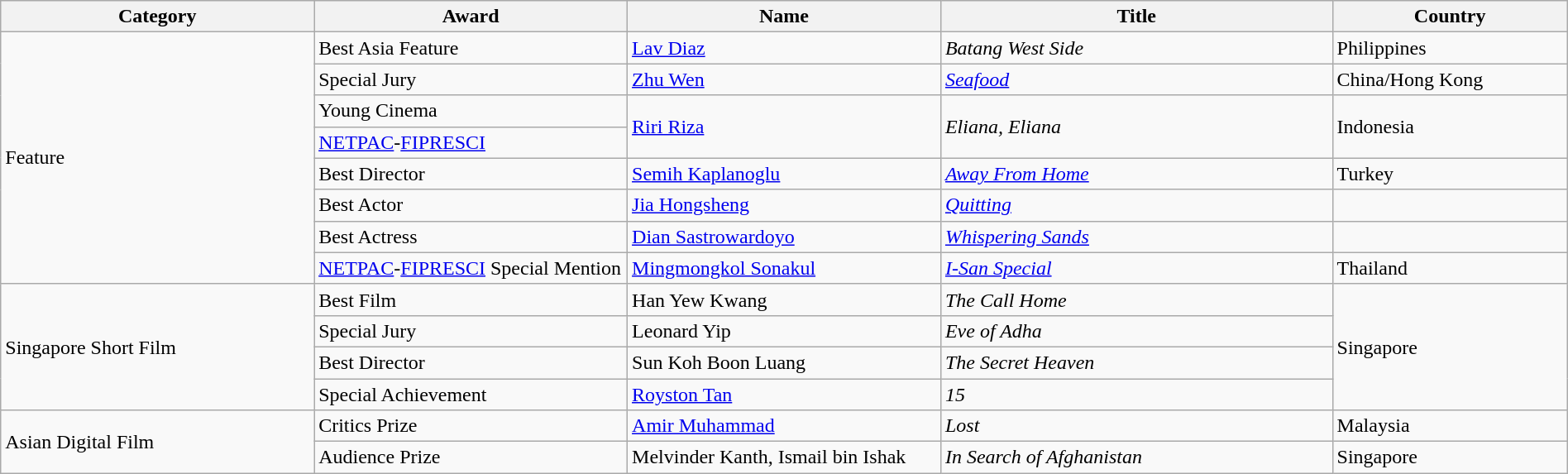<table class="wikitable" width="100%">
<tr>
<th width="20%" scope="col">Category</th>
<th width="20%" scope="col">Award</th>
<th width="20%" scope="col">Name</th>
<th width="25%" scope="col">Title</th>
<th width="15%" scope="col">Country</th>
</tr>
<tr>
<td rowspan="8">Feature</td>
<td>Best Asia Feature</td>
<td><a href='#'>Lav Diaz</a></td>
<td><em>Batang West Side</em></td>
<td>Philippines</td>
</tr>
<tr>
<td>Special Jury</td>
<td><a href='#'>Zhu Wen</a></td>
<td><em><a href='#'>Seafood</a></em></td>
<td>China/Hong Kong</td>
</tr>
<tr>
<td>Young Cinema</td>
<td rowspan="2"><a href='#'>Riri Riza</a></td>
<td rowspan="2"><em>Eliana, Eliana</em></td>
<td rowspan="2">Indonesia</td>
</tr>
<tr>
<td><a href='#'>NETPAC</a>-<a href='#'>FIPRESCI</a></td>
</tr>
<tr>
<td>Best Director</td>
<td><a href='#'>Semih Kaplanoglu</a></td>
<td><em><a href='#'>Away From Home</a></em></td>
<td>Turkey</td>
</tr>
<tr>
<td>Best Actor</td>
<td><a href='#'>Jia Hongsheng</a></td>
<td><em><a href='#'>Quitting</a></em></td>
<td></td>
</tr>
<tr>
<td>Best Actress</td>
<td><a href='#'>Dian Sastrowardoyo</a></td>
<td><em><a href='#'>Whispering Sands</a></em></td>
<td></td>
</tr>
<tr>
<td><a href='#'>NETPAC</a>-<a href='#'>FIPRESCI</a> Special Mention</td>
<td><a href='#'>Mingmongkol Sonakul</a></td>
<td><em><a href='#'>I-San Special</a></em></td>
<td>Thailand</td>
</tr>
<tr>
<td rowspan="4">Singapore Short Film</td>
<td>Best Film</td>
<td>Han Yew Kwang</td>
<td><em>The Call Home</em></td>
<td rowspan="4">Singapore</td>
</tr>
<tr>
<td>Special Jury</td>
<td>Leonard Yip</td>
<td><em>Eve of Adha</em></td>
</tr>
<tr>
<td>Best Director</td>
<td>Sun Koh Boon Luang</td>
<td><em>The Secret Heaven</em></td>
</tr>
<tr>
<td>Special Achievement</td>
<td><a href='#'>Royston Tan</a></td>
<td><em>15</em></td>
</tr>
<tr>
<td rowspan="2">Asian Digital Film</td>
<td>Critics Prize</td>
<td><a href='#'>Amir Muhammad</a></td>
<td><em>Lost</em></td>
<td>Malaysia</td>
</tr>
<tr>
<td>Audience Prize</td>
<td>Melvinder Kanth, Ismail bin Ishak</td>
<td><em>In Search of Afghanistan</em></td>
<td>Singapore</td>
</tr>
</table>
